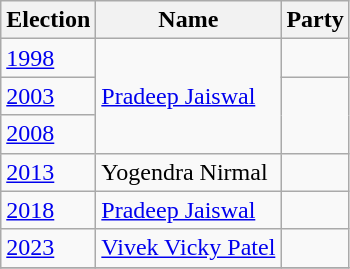<table class="wikitable sortable">
<tr>
<th>Election</th>
<th>Name</th>
<th colspan=2>Party</th>
</tr>
<tr>
<td><a href='#'>1998</a></td>
<td rowspan=3><a href='#'>Pradeep Jaiswal</a></td>
<td></td>
</tr>
<tr>
<td><a href='#'>2003</a></td>
</tr>
<tr>
<td><a href='#'>2008</a></td>
</tr>
<tr>
<td><a href='#'>2013</a></td>
<td>Yogendra Nirmal</td>
<td></td>
</tr>
<tr>
<td><a href='#'>2018</a></td>
<td><a href='#'>Pradeep Jaiswal</a></td>
<td></td>
</tr>
<tr>
<td><a href='#'>2023</a></td>
<td><a href='#'>Vivek Vicky Patel</a></td>
<td></td>
</tr>
<tr>
</tr>
</table>
